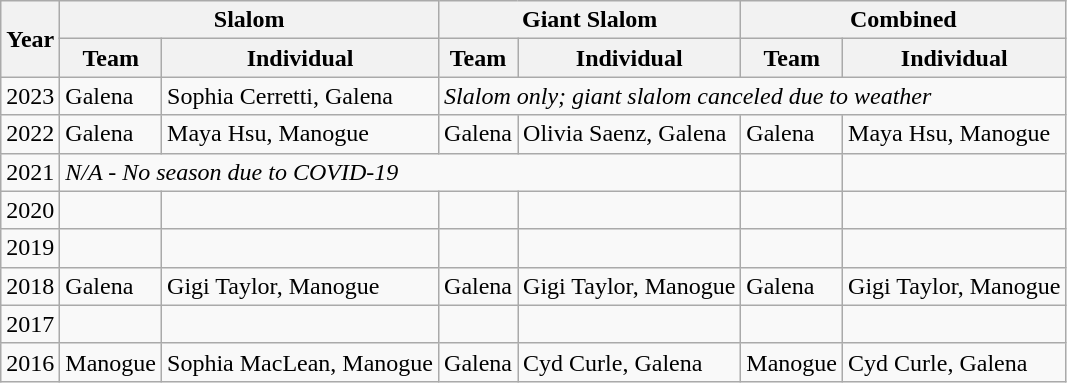<table class="wikitable">
<tr>
<th rowspan="2">Year</th>
<th colspan="2">Slalom</th>
<th colspan="2">Giant Slalom</th>
<th colspan="2">Combined</th>
</tr>
<tr>
<th>Team</th>
<th>Individual</th>
<th>Team</th>
<th>Individual</th>
<th>Team</th>
<th>Individual</th>
</tr>
<tr>
<td>2023</td>
<td>Galena</td>
<td>Sophia Cerretti, Galena</td>
<td colspan="4"><em>Slalom only; giant slalom canceled due to weather</em></td>
</tr>
<tr>
<td>2022</td>
<td>Galena</td>
<td>Maya Hsu, Manogue</td>
<td>Galena</td>
<td>Olivia Saenz, Galena</td>
<td>Galena</td>
<td>Maya Hsu, Manogue</td>
</tr>
<tr>
<td>2021</td>
<td colspan="4"><em>N/A - No season due to COVID-19</em></td>
<td></td>
<td></td>
</tr>
<tr>
<td>2020</td>
<td></td>
<td></td>
<td></td>
<td></td>
<td></td>
<td></td>
</tr>
<tr>
<td>2019</td>
<td></td>
<td></td>
<td></td>
<td></td>
<td></td>
<td></td>
</tr>
<tr>
<td>2018</td>
<td>Galena</td>
<td>Gigi Taylor, Manogue</td>
<td>Galena</td>
<td>Gigi Taylor, Manogue</td>
<td>Galena</td>
<td>Gigi Taylor, Manogue</td>
</tr>
<tr>
<td>2017</td>
<td></td>
<td></td>
<td></td>
<td></td>
<td></td>
<td></td>
</tr>
<tr>
<td>2016</td>
<td>Manogue</td>
<td>Sophia MacLean, Manogue</td>
<td>Galena</td>
<td>Cyd Curle, Galena</td>
<td>Manogue</td>
<td>Cyd Curle, Galena</td>
</tr>
</table>
